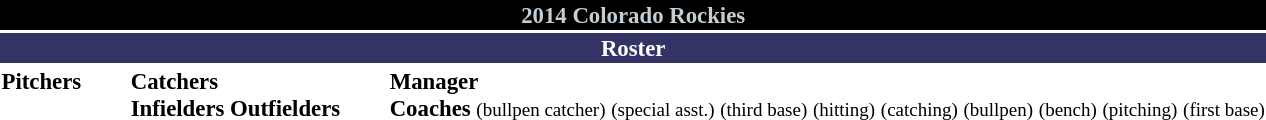<table class="toccolours" style="font-size: 95%;">
<tr>
<th colspan="10" style="background-color: #000000; color: #C4CED4; text-align: center;">2014 Colorado Rockies</th>
</tr>
<tr>
<td colspan="10" style="background-color: #333366; color: #FFFFFF; text-align: center;"><strong>Roster</strong></td>
</tr>
<tr>
<td valign="top"><strong>Pitchers</strong><br>
 





 

















</td>
<td width="25px"></td>
<td valign="top"><strong>Catchers</strong><br>



<strong>Infielders</strong>










<strong>Outfielders</strong>








</td>
<td width="25px"></td>
<td valign="top"><strong>Manager</strong><br>
<strong>Coaches</strong>
 <small>(bullpen catcher)</small>
 <small>(special asst.)</small>
 <small>(third base)</small>
 <small>(hitting)</small>
 <small>(catching)</small>
 <small>(bullpen)</small>
 <small>(bench)</small> 
 <small>(pitching)</small>
 <small>(first base)</small></td>
</tr>
<tr>
</tr>
</table>
